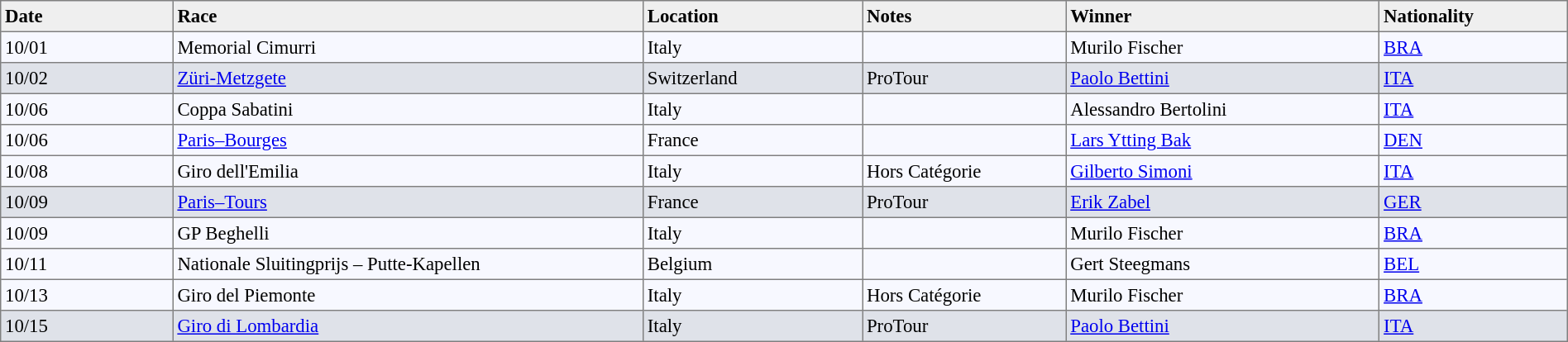<table width="100%" bgcolor="#f7f8ff" cellpadding="3" cellspacing="0" border="1" style="font-size: 95%; border: gray solid 1px; border-collapse: collapse;">
<tr bgcolor="#efefef">
<td width="11%"><strong>Date</strong></td>
<td width="30%"><strong>Race</strong></td>
<td width="14%"><strong>Location</strong></td>
<td width="13%"><strong>Notes</strong></td>
<td width="20%"><strong>Winner</strong></td>
<td width="14%"><strong>Nationality</strong></td>
</tr>
<tr>
<td>10/01</td>
<td>Memorial Cimurri</td>
<td>Italy</td>
<td></td>
<td>Murilo Fischer</td>
<td><a href='#'>BRA</a></td>
</tr>
<tr bgcolor="#dfe2e9">
<td>10/02</td>
<td><a href='#'>Züri-Metzgete</a></td>
<td>Switzerland</td>
<td>ProTour</td>
<td><a href='#'>Paolo Bettini</a></td>
<td><a href='#'>ITA</a></td>
</tr>
<tr>
<td>10/06</td>
<td>Coppa Sabatini</td>
<td>Italy</td>
<td></td>
<td>Alessandro Bertolini</td>
<td><a href='#'>ITA</a></td>
</tr>
<tr>
<td>10/06</td>
<td><a href='#'>Paris–Bourges</a></td>
<td>France</td>
<td></td>
<td><a href='#'>Lars Ytting Bak</a></td>
<td><a href='#'>DEN</a></td>
</tr>
<tr>
<td>10/08</td>
<td>Giro dell'Emilia</td>
<td>Italy</td>
<td>Hors Catégorie</td>
<td><a href='#'>Gilberto Simoni</a></td>
<td><a href='#'>ITA</a></td>
</tr>
<tr bgcolor="#dfe2e9">
<td>10/09</td>
<td><a href='#'>Paris–Tours</a></td>
<td>France</td>
<td>ProTour</td>
<td><a href='#'>Erik Zabel</a></td>
<td><a href='#'>GER</a></td>
</tr>
<tr>
<td>10/09</td>
<td>GP Beghelli</td>
<td>Italy</td>
<td></td>
<td>Murilo Fischer</td>
<td><a href='#'>BRA</a></td>
</tr>
<tr>
<td>10/11</td>
<td>Nationale Sluitingprijs – Putte-Kapellen</td>
<td>Belgium</td>
<td></td>
<td>Gert Steegmans</td>
<td><a href='#'>BEL</a></td>
</tr>
<tr>
<td>10/13</td>
<td>Giro del Piemonte</td>
<td>Italy</td>
<td>Hors Catégorie</td>
<td>Murilo Fischer</td>
<td><a href='#'>BRA</a></td>
</tr>
<tr bgcolor="#dfe2e9">
<td>10/15</td>
<td><a href='#'>Giro di Lombardia</a></td>
<td>Italy</td>
<td>ProTour</td>
<td><a href='#'>Paolo Bettini</a></td>
<td><a href='#'>ITA</a></td>
</tr>
</table>
